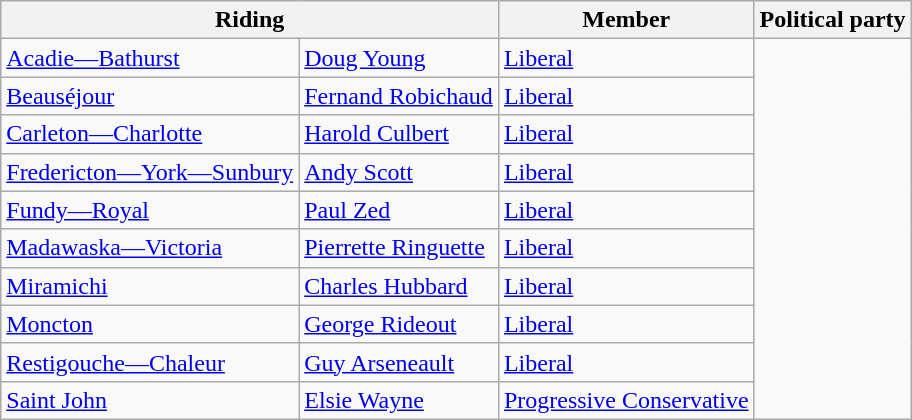<table class="wikitable">
<tr>
<th colspan=2>Riding</th>
<th>Member</th>
<th>Political party</th>
</tr>
<tr>
<td><a href='#'>Acadie—Bathurst</a></td>
<td><a href='#'>Doug Young</a></td>
<td><a href='#'>Liberal</a></td>
</tr>
<tr>
<td><a href='#'>Beauséjour</a></td>
<td><a href='#'>Fernand Robichaud</a></td>
<td><a href='#'>Liberal</a></td>
</tr>
<tr>
<td><a href='#'>Carleton—Charlotte</a></td>
<td><a href='#'>Harold Culbert</a></td>
<td><a href='#'>Liberal</a></td>
</tr>
<tr>
<td><a href='#'>Fredericton—York—Sunbury</a></td>
<td><a href='#'>Andy Scott</a></td>
<td><a href='#'>Liberal</a></td>
</tr>
<tr>
<td><a href='#'>Fundy—Royal</a></td>
<td><a href='#'>Paul Zed</a></td>
<td><a href='#'>Liberal</a></td>
</tr>
<tr>
<td><a href='#'>Madawaska—Victoria</a></td>
<td><a href='#'>Pierrette Ringuette</a></td>
<td><a href='#'>Liberal</a></td>
</tr>
<tr>
<td><a href='#'>Miramichi</a></td>
<td><a href='#'>Charles Hubbard</a></td>
<td><a href='#'>Liberal</a></td>
</tr>
<tr>
<td><a href='#'>Moncton</a></td>
<td><a href='#'>George Rideout</a></td>
<td><a href='#'>Liberal</a></td>
</tr>
<tr>
<td><a href='#'>Restigouche—Chaleur</a></td>
<td><a href='#'>Guy Arseneault</a></td>
<td><a href='#'>Liberal</a></td>
</tr>
<tr>
<td><a href='#'>Saint John</a></td>
<td><a href='#'>Elsie Wayne</a></td>
<td><a href='#'>Progressive Conservative</a></td>
</tr>
</table>
